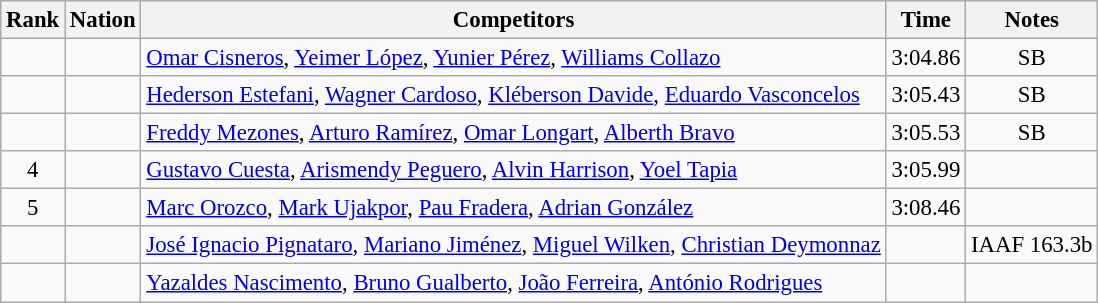<table class="wikitable sortable" style="text-align:center; font-size:95%">
<tr>
<th>Rank</th>
<th>Nation</th>
<th>Competitors</th>
<th>Time</th>
<th>Notes</th>
</tr>
<tr>
<td></td>
<td align=left></td>
<td align=left><a href='#'>Omar Cisneros</a>, <a href='#'>Yeimer López</a>, <a href='#'>Yunier Pérez</a>, <a href='#'>Williams Collazo</a></td>
<td>3:04.86</td>
<td>SB</td>
</tr>
<tr>
<td></td>
<td align=left></td>
<td align=left><a href='#'>Hederson Estefani</a>, <a href='#'>Wagner Cardoso</a>, <a href='#'>Kléberson Davide</a>, <a href='#'>Eduardo Vasconcelos</a></td>
<td>3:05.43</td>
<td>SB</td>
</tr>
<tr>
<td></td>
<td align=left></td>
<td align=left><a href='#'>Freddy Mezones</a>, <a href='#'>Arturo Ramírez</a>, <a href='#'>Omar Longart</a>, <a href='#'>Alberth Bravo</a></td>
<td>3:05.53</td>
<td>SB</td>
</tr>
<tr>
<td>4</td>
<td align=left></td>
<td align=left><a href='#'>Gustavo Cuesta</a>, <a href='#'>Arismendy Peguero</a>, <a href='#'>Alvin Harrison</a>, <a href='#'>Yoel Tapia</a></td>
<td>3:05.99</td>
<td></td>
</tr>
<tr>
<td>5</td>
<td align=left></td>
<td align=left><a href='#'>Marc Orozco</a>, <a href='#'>Mark Ujakpor</a>, <a href='#'>Pau Fradera</a>, <a href='#'>Adrian González</a></td>
<td>3:08.46</td>
<td></td>
</tr>
<tr>
<td></td>
<td align=left></td>
<td align=left><a href='#'>José Ignacio Pignataro</a>, <a href='#'>Mariano Jiménez</a>, <a href='#'>Miguel Wilken</a>, <a href='#'>Christian Deymonnaz</a></td>
<td></td>
<td>IAAF 163.3b</td>
</tr>
<tr>
<td></td>
<td align=left></td>
<td align=left><a href='#'>Yazaldes Nascimento</a>, <a href='#'>Bruno Gualberto</a>, <a href='#'>João Ferreira</a>, <a href='#'>António Rodrigues</a></td>
<td></td>
<td></td>
</tr>
</table>
